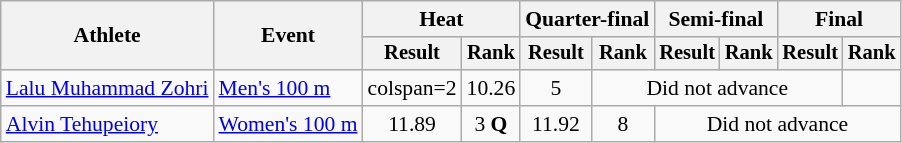<table class="wikitable" style="font-size:90%">
<tr>
<th rowspan="2">Athlete</th>
<th rowspan="2">Event</th>
<th colspan="2">Heat</th>
<th colspan="2">Quarter-final</th>
<th colspan="2">Semi-final</th>
<th colspan="2">Final</th>
</tr>
<tr style="font-size:95%">
<th>Result</th>
<th>Rank</th>
<th>Result</th>
<th>Rank</th>
<th>Result</th>
<th>Rank</th>
<th>Result</th>
<th>Rank</th>
</tr>
<tr align=center>
<td align=left><a href='#'>Lalu Muhammad Zohri</a></td>
<td align=left><a href='#'>Men's 100 m</a></td>
<td>colspan=2 </td>
<td>10.26</td>
<td>5</td>
<td colspan=4>Did not advance</td>
</tr>
<tr align=center>
<td align=left><a href='#'>Alvin Tehupeiory</a></td>
<td align=left><a href='#'>Women's 100 m</a></td>
<td>11.89</td>
<td>3 <strong>Q</strong></td>
<td>11.92</td>
<td>8</td>
<td colspan=4>Did not advance</td>
</tr>
</table>
